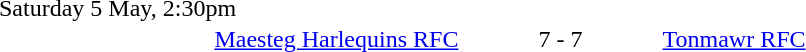<table style="width:70%;" cellspacing="1">
<tr>
<th width=35%></th>
<th width=15%></th>
<th></th>
</tr>
<tr>
<td>Saturday 5 May, 2:30pm</td>
</tr>
<tr>
<td align=right><a href='#'>Maesteg Harlequins RFC</a></td>
<td align=center>7 - 7</td>
<td><a href='#'>Tonmawr RFC</a></td>
</tr>
</table>
